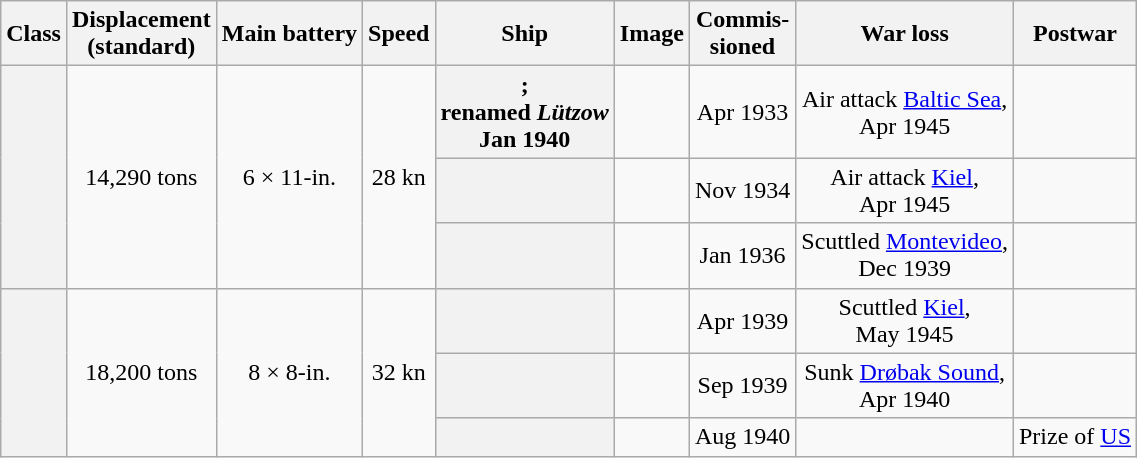<table class="wikitable">
<tr>
<th>Class</th>
<th>Displacement<br>(standard)</th>
<th>Main battery</th>
<th>Speed</th>
<th>Ship</th>
<th>Image</th>
<th>Commis-<br>sioned</th>
<th>War loss</th>
<th>Postwar</th>
</tr>
<tr>
<th scope="row" rowspan=3></th>
<td scope="row" rowspan=3 style="text-align: center">14,290 tons</td>
<td scope="row" rowspan=3 style="text-align: center">6 × 11-in.</td>
<td scope="row" rowspan=3 style="text-align: center">28 kn</td>
<th scope="row" style="text-align: center">;<br>renamed <em>Lützow</em><br>Jan 1940</th>
<td></td>
<td scope="row" style="text-align: center">Apr 1933</td>
<td scope="row" style="text-align: center">Air attack <a href='#'>Baltic Sea</a>,<br>Apr 1945</td>
<td></td>
</tr>
<tr>
<th scope="row" style="text-align: center"></th>
<td></td>
<td scope="row" style="text-align: center">Nov 1934</td>
<td scope="row" style="text-align: center">Air attack <a href='#'>Kiel</a>,<br>Apr 1945</td>
<td></td>
</tr>
<tr>
<th scope="row" style="text-align: center"></th>
<td></td>
<td scope="row" style="text-align: center">Jan 1936</td>
<td scope="row" style="text-align: center">Scuttled <a href='#'>Montevideo</a>,<br>Dec 1939</td>
<td></td>
</tr>
<tr>
<th scope="row" rowspan=3></th>
<td scope="row" rowspan=3 style="text-align: center">18,200 tons</td>
<td scope="row" rowspan=3 style="text-align: center">8 × 8-in.</td>
<td scope="row" rowspan=3 style="text-align: center">32 kn</td>
<th scope="row" style="text-align: center"></th>
<td></td>
<td scope="row" style="text-align: center">Apr 1939</td>
<td scope="row" style="text-align: center">Scuttled <a href='#'>Kiel</a>,<br>May 1945</td>
<td></td>
</tr>
<tr>
<th scope="row" style="text-align: center"></th>
<td></td>
<td scope="row" style="text-align: center">Sep 1939</td>
<td scope="row" style="text-align: center">Sunk <a href='#'>Drøbak Sound</a>,<br>Apr 1940</td>
<td></td>
</tr>
<tr>
<th scope="row" style="text-align: center"></th>
<td></td>
<td scope="row" style="text-align: center">Aug 1940</td>
<td></td>
<td scope="row" style="text-align: center">Prize of <a href='#'>US</a></td>
</tr>
</table>
